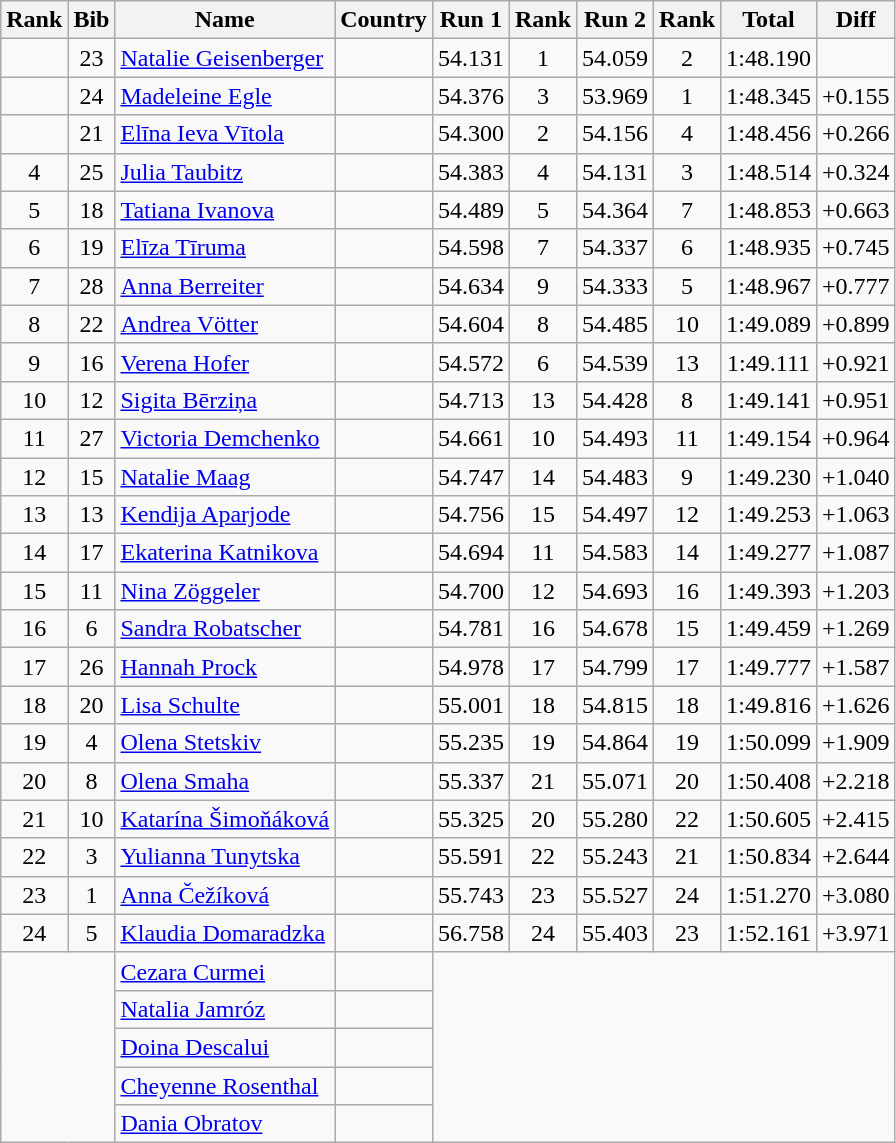<table class="wikitable sortable" style="text-align:center">
<tr>
<th>Rank</th>
<th>Bib</th>
<th>Name</th>
<th>Country</th>
<th>Run 1</th>
<th>Rank</th>
<th>Run 2</th>
<th>Rank</th>
<th>Total</th>
<th>Diff</th>
</tr>
<tr>
<td></td>
<td>23</td>
<td align=left><a href='#'>Natalie Geisenberger</a></td>
<td align=left></td>
<td>54.131</td>
<td>1</td>
<td>54.059</td>
<td>2</td>
<td>1:48.190</td>
<td></td>
</tr>
<tr>
<td></td>
<td>24</td>
<td align=left><a href='#'>Madeleine Egle</a></td>
<td align=left></td>
<td>54.376</td>
<td>3</td>
<td>53.969</td>
<td>1</td>
<td>1:48.345</td>
<td>+0.155</td>
</tr>
<tr>
<td></td>
<td>21</td>
<td align=left><a href='#'>Elīna Ieva Vītola</a></td>
<td align=left></td>
<td>54.300</td>
<td>2</td>
<td>54.156</td>
<td>4</td>
<td>1:48.456</td>
<td>+0.266</td>
</tr>
<tr>
<td>4</td>
<td>25</td>
<td align=left><a href='#'>Julia Taubitz</a></td>
<td align=left></td>
<td>54.383</td>
<td>4</td>
<td>54.131</td>
<td>3</td>
<td>1:48.514</td>
<td>+0.324</td>
</tr>
<tr>
<td>5</td>
<td>18</td>
<td align=left><a href='#'>Tatiana Ivanova</a></td>
<td align=left></td>
<td>54.489</td>
<td>5</td>
<td>54.364</td>
<td>7</td>
<td>1:48.853</td>
<td>+0.663</td>
</tr>
<tr>
<td>6</td>
<td>19</td>
<td align=left><a href='#'>Elīza Tīruma</a></td>
<td align=left></td>
<td>54.598</td>
<td>7</td>
<td>54.337</td>
<td>6</td>
<td>1:48.935</td>
<td>+0.745</td>
</tr>
<tr>
<td>7</td>
<td>28</td>
<td align=left><a href='#'>Anna Berreiter</a></td>
<td align=left></td>
<td>54.634</td>
<td>9</td>
<td>54.333</td>
<td>5</td>
<td>1:48.967</td>
<td>+0.777</td>
</tr>
<tr>
<td>8</td>
<td>22</td>
<td align=left><a href='#'>Andrea Vötter</a></td>
<td align=left></td>
<td>54.604</td>
<td>8</td>
<td>54.485</td>
<td>10</td>
<td>1:49.089</td>
<td>+0.899</td>
</tr>
<tr>
<td>9</td>
<td>16</td>
<td align=left><a href='#'>Verena Hofer</a></td>
<td align=left></td>
<td>54.572</td>
<td>6</td>
<td>54.539</td>
<td>13</td>
<td>1:49.111</td>
<td>+0.921</td>
</tr>
<tr>
<td>10</td>
<td>12</td>
<td align=left><a href='#'>Sigita Bērziņa</a></td>
<td align=left></td>
<td>54.713</td>
<td>13</td>
<td>54.428</td>
<td>8</td>
<td>1:49.141</td>
<td>+0.951</td>
</tr>
<tr>
<td>11</td>
<td>27</td>
<td align=left><a href='#'>Victoria Demchenko</a></td>
<td align=left></td>
<td>54.661</td>
<td>10</td>
<td>54.493</td>
<td>11</td>
<td>1:49.154</td>
<td>+0.964</td>
</tr>
<tr>
<td>12</td>
<td>15</td>
<td align=left><a href='#'>Natalie Maag</a></td>
<td align=left></td>
<td>54.747</td>
<td>14</td>
<td>54.483</td>
<td>9</td>
<td>1:49.230</td>
<td>+1.040</td>
</tr>
<tr>
<td>13</td>
<td>13</td>
<td align=left><a href='#'>Kendija Aparjode</a></td>
<td align=left></td>
<td>54.756</td>
<td>15</td>
<td>54.497</td>
<td>12</td>
<td>1:49.253</td>
<td>+1.063</td>
</tr>
<tr>
<td>14</td>
<td>17</td>
<td align=left><a href='#'>Ekaterina Katnikova</a></td>
<td align=left></td>
<td>54.694</td>
<td>11</td>
<td>54.583</td>
<td>14</td>
<td>1:49.277</td>
<td>+1.087</td>
</tr>
<tr>
<td>15</td>
<td>11</td>
<td align=left><a href='#'>Nina Zöggeler</a></td>
<td align=left></td>
<td>54.700</td>
<td>12</td>
<td>54.693</td>
<td>16</td>
<td>1:49.393</td>
<td>+1.203</td>
</tr>
<tr>
<td>16</td>
<td>6</td>
<td align=left><a href='#'>Sandra Robatscher</a></td>
<td align=left></td>
<td>54.781</td>
<td>16</td>
<td>54.678</td>
<td>15</td>
<td>1:49.459</td>
<td>+1.269</td>
</tr>
<tr>
<td>17</td>
<td>26</td>
<td align=left><a href='#'>Hannah Prock</a></td>
<td align=left></td>
<td>54.978</td>
<td>17</td>
<td>54.799</td>
<td>17</td>
<td>1:49.777</td>
<td>+1.587</td>
</tr>
<tr>
<td>18</td>
<td>20</td>
<td align=left><a href='#'>Lisa Schulte</a></td>
<td align=left></td>
<td>55.001</td>
<td>18</td>
<td>54.815</td>
<td>18</td>
<td>1:49.816</td>
<td>+1.626</td>
</tr>
<tr>
<td>19</td>
<td>4</td>
<td align=left><a href='#'>Olena Stetskiv</a></td>
<td align=left></td>
<td>55.235</td>
<td>19</td>
<td>54.864</td>
<td>19</td>
<td>1:50.099</td>
<td>+1.909</td>
</tr>
<tr>
<td>20</td>
<td>8</td>
<td align=left><a href='#'>Olena Smaha</a></td>
<td align=left></td>
<td>55.337</td>
<td>21</td>
<td>55.071</td>
<td>20</td>
<td>1:50.408</td>
<td>+2.218</td>
</tr>
<tr>
<td>21</td>
<td>10</td>
<td align=left><a href='#'>Katarína Šimoňáková</a></td>
<td align=left></td>
<td>55.325</td>
<td>20</td>
<td>55.280</td>
<td>22</td>
<td>1:50.605</td>
<td>+2.415</td>
</tr>
<tr>
<td>22</td>
<td>3</td>
<td align=left><a href='#'>Yulianna Tunytska</a></td>
<td align=left></td>
<td>55.591</td>
<td>22</td>
<td>55.243</td>
<td>21</td>
<td>1:50.834</td>
<td>+2.644</td>
</tr>
<tr>
<td>23</td>
<td>1</td>
<td align=left><a href='#'>Anna Čežíková</a></td>
<td align=left></td>
<td>55.743</td>
<td>23</td>
<td>55.527</td>
<td>24</td>
<td>1:51.270</td>
<td>+3.080</td>
</tr>
<tr>
<td>24</td>
<td>5</td>
<td align=left><a href='#'>Klaudia Domaradzka</a></td>
<td align=left></td>
<td>56.758</td>
<td>24</td>
<td>55.403</td>
<td>23</td>
<td>1:52.161</td>
<td>+3.971</td>
</tr>
<tr>
<td colspan=2 rowspan=5></td>
<td align=left><a href='#'>Cezara Curmei</a></td>
<td align=left></td>
<td colspan=6 rowspan=5></td>
</tr>
<tr>
<td align=left><a href='#'>Natalia Jamróz</a></td>
<td align=left></td>
</tr>
<tr>
<td align=left><a href='#'>Doina Descalui</a></td>
<td align=left></td>
</tr>
<tr>
<td align=left><a href='#'>Cheyenne Rosenthal</a></td>
<td align=left></td>
</tr>
<tr>
<td align=left><a href='#'>Dania Obratov</a></td>
<td align=left></td>
</tr>
</table>
